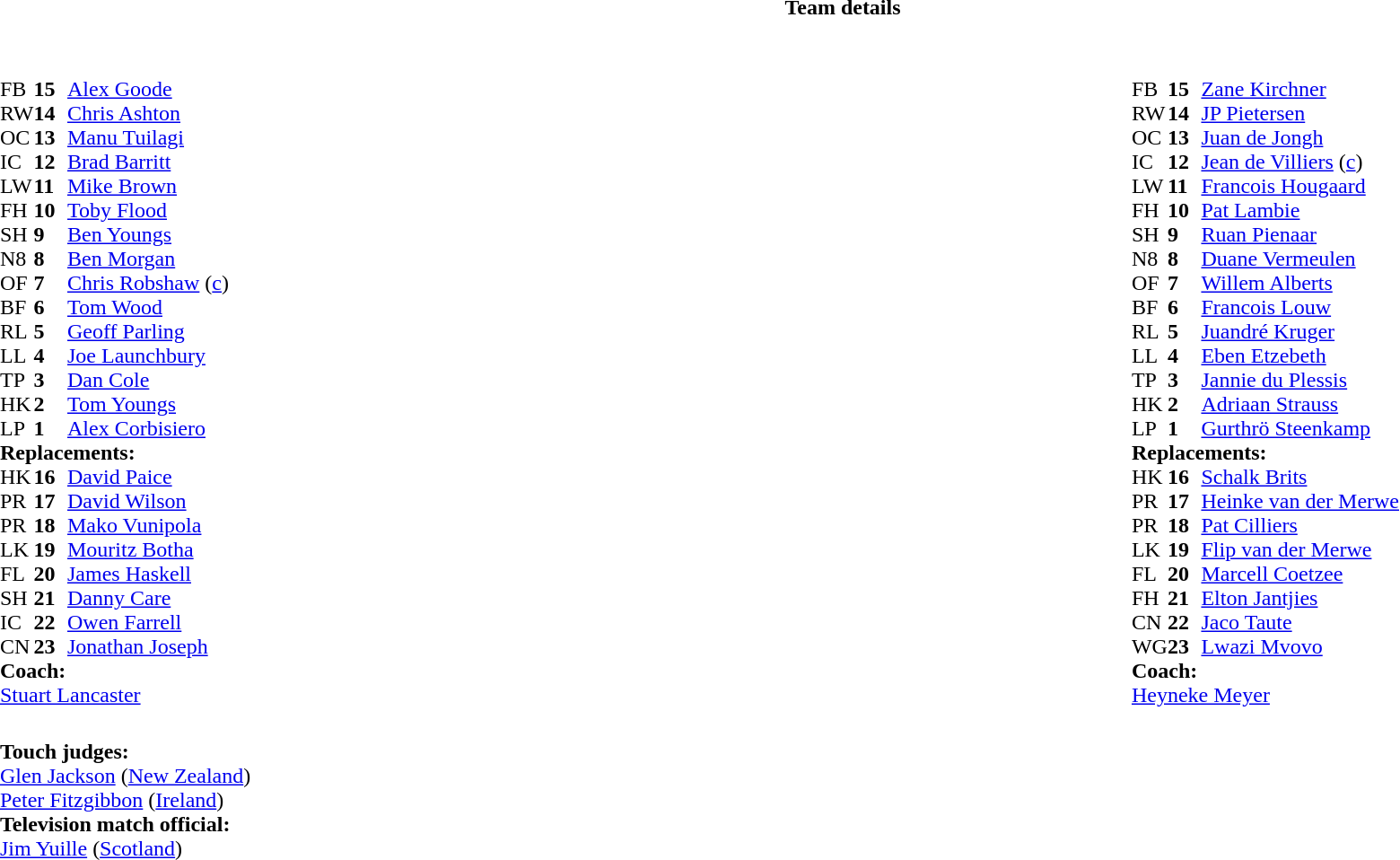<table border="0" width="100%" class="collapsible collapsed">
<tr>
<th>Team details</th>
</tr>
<tr>
<td><br><table width="100%">
<tr>
<td valign="top" width="50%"><br><table style="font-size: 100%" cellspacing="0" cellpadding="0">
<tr>
<th width="25"></th>
<th width="25"></th>
</tr>
<tr>
<td>FB</td>
<td><strong>15</strong></td>
<td><a href='#'>Alex Goode</a></td>
</tr>
<tr>
<td>RW</td>
<td><strong>14</strong></td>
<td><a href='#'>Chris Ashton</a></td>
</tr>
<tr>
<td>OC</td>
<td><strong>13</strong></td>
<td><a href='#'>Manu Tuilagi</a></td>
</tr>
<tr>
<td>IC</td>
<td><strong>12</strong></td>
<td><a href='#'>Brad Barritt</a></td>
</tr>
<tr>
<td>LW</td>
<td><strong>11</strong></td>
<td><a href='#'>Mike Brown</a></td>
</tr>
<tr>
<td>FH</td>
<td><strong>10</strong></td>
<td><a href='#'>Toby Flood</a></td>
<td></td>
<td colspan="2"></td>
<td></td>
</tr>
<tr>
<td>SH</td>
<td><strong>9</strong></td>
<td><a href='#'>Ben Youngs</a></td>
<td></td>
<td></td>
</tr>
<tr>
<td>N8</td>
<td><strong>8</strong></td>
<td><a href='#'>Ben Morgan</a></td>
</tr>
<tr>
<td>OF</td>
<td><strong>7</strong></td>
<td><a href='#'>Chris Robshaw</a> (<a href='#'>c</a>)</td>
</tr>
<tr>
<td>BF</td>
<td><strong>6</strong></td>
<td><a href='#'>Tom Wood</a></td>
<td></td>
<td></td>
</tr>
<tr>
<td>RL</td>
<td><strong>5</strong></td>
<td><a href='#'>Geoff Parling</a></td>
</tr>
<tr>
<td>LL</td>
<td><strong>4</strong></td>
<td><a href='#'>Joe Launchbury</a></td>
<td></td>
<td></td>
</tr>
<tr>
<td>TP</td>
<td><strong>3</strong></td>
<td><a href='#'>Dan Cole</a></td>
<td></td>
<td></td>
</tr>
<tr>
<td>HK</td>
<td><strong>2</strong></td>
<td><a href='#'>Tom Youngs</a></td>
<td></td>
<td></td>
</tr>
<tr>
<td>LP</td>
<td><strong>1</strong></td>
<td><a href='#'>Alex Corbisiero</a></td>
<td></td>
<td></td>
</tr>
<tr>
<td colspan=3><strong>Replacements:</strong></td>
</tr>
<tr>
<td>HK</td>
<td><strong>16</strong></td>
<td><a href='#'>David Paice</a></td>
<td></td>
<td></td>
</tr>
<tr>
<td>PR</td>
<td><strong>17</strong></td>
<td><a href='#'>David Wilson</a></td>
<td></td>
<td></td>
</tr>
<tr>
<td>PR</td>
<td><strong>18</strong></td>
<td><a href='#'>Mako Vunipola</a></td>
<td></td>
<td></td>
</tr>
<tr>
<td>LK</td>
<td><strong>19</strong></td>
<td><a href='#'>Mouritz Botha</a></td>
<td></td>
<td></td>
</tr>
<tr>
<td>FL</td>
<td><strong>20</strong></td>
<td><a href='#'>James Haskell</a></td>
<td></td>
<td></td>
</tr>
<tr>
<td>SH</td>
<td><strong>21</strong></td>
<td><a href='#'>Danny Care</a></td>
<td></td>
<td></td>
</tr>
<tr>
<td>IC</td>
<td><strong>22</strong></td>
<td><a href='#'>Owen Farrell</a></td>
<td></td>
<td></td>
<td></td>
<td></td>
</tr>
<tr>
<td>CN</td>
<td><strong>23</strong></td>
<td><a href='#'>Jonathan Joseph</a></td>
</tr>
<tr>
<td colspan=3><strong>Coach:</strong></td>
</tr>
<tr>
<td colspan="4"><a href='#'>Stuart Lancaster</a></td>
</tr>
</table>
</td>
<td valign="top" width="50%"><br><table style="font-size: 100%" cellspacing="0" cellpadding="0" align="center">
<tr>
<th width="25"></th>
<th width="25"></th>
</tr>
<tr>
<td>FB</td>
<td><strong>15</strong></td>
<td><a href='#'>Zane Kirchner</a></td>
</tr>
<tr>
<td>RW</td>
<td><strong>14</strong></td>
<td><a href='#'>JP Pietersen</a></td>
</tr>
<tr>
<td>OC</td>
<td><strong>13</strong></td>
<td><a href='#'>Juan de Jongh</a></td>
</tr>
<tr>
<td>IC</td>
<td><strong>12</strong></td>
<td><a href='#'>Jean de Villiers</a> (<a href='#'>c</a>)</td>
</tr>
<tr>
<td>LW</td>
<td><strong>11</strong></td>
<td><a href='#'>Francois Hougaard</a></td>
</tr>
<tr>
<td>FH</td>
<td><strong>10</strong></td>
<td><a href='#'>Pat Lambie</a></td>
</tr>
<tr>
<td>SH</td>
<td><strong>9</strong></td>
<td><a href='#'>Ruan Pienaar</a></td>
</tr>
<tr>
<td>N8</td>
<td><strong>8</strong></td>
<td><a href='#'>Duane Vermeulen</a></td>
</tr>
<tr>
<td>OF</td>
<td><strong>7</strong></td>
<td><a href='#'>Willem Alberts</a></td>
<td></td>
<td></td>
</tr>
<tr>
<td>BF</td>
<td><strong>6</strong></td>
<td><a href='#'>Francois Louw</a></td>
</tr>
<tr>
<td>RL</td>
<td><strong>5</strong></td>
<td><a href='#'>Juandré Kruger</a></td>
</tr>
<tr>
<td>LL</td>
<td><strong>4</strong></td>
<td><a href='#'>Eben Etzebeth</a></td>
<td></td>
<td></td>
</tr>
<tr>
<td>TP</td>
<td><strong>3</strong></td>
<td><a href='#'>Jannie du Plessis</a></td>
<td></td>
<td></td>
</tr>
<tr>
<td>HK</td>
<td><strong>2</strong></td>
<td><a href='#'>Adriaan Strauss</a></td>
<td></td>
<td></td>
</tr>
<tr>
<td>LP</td>
<td><strong>1</strong></td>
<td><a href='#'>Gurthrö Steenkamp</a></td>
<td></td>
<td></td>
</tr>
<tr>
<td colspan=3><strong>Replacements:</strong></td>
</tr>
<tr>
<td>HK</td>
<td><strong>16</strong></td>
<td><a href='#'>Schalk Brits</a></td>
<td></td>
<td></td>
</tr>
<tr>
<td>PR</td>
<td><strong>17</strong></td>
<td><a href='#'>Heinke van der Merwe</a></td>
<td></td>
<td></td>
</tr>
<tr>
<td>PR</td>
<td><strong>18</strong></td>
<td><a href='#'>Pat Cilliers</a></td>
<td></td>
<td></td>
</tr>
<tr>
<td>LK</td>
<td><strong>19</strong></td>
<td><a href='#'>Flip van der Merwe</a></td>
<td></td>
<td></td>
</tr>
<tr>
<td>FL</td>
<td><strong>20</strong></td>
<td><a href='#'>Marcell Coetzee</a></td>
<td></td>
<td></td>
</tr>
<tr>
<td>FH</td>
<td><strong>21</strong></td>
<td><a href='#'>Elton Jantjies</a></td>
</tr>
<tr>
<td>CN</td>
<td><strong>22</strong></td>
<td><a href='#'>Jaco Taute</a></td>
</tr>
<tr>
<td>WG</td>
<td><strong>23</strong></td>
<td><a href='#'>Lwazi Mvovo</a></td>
</tr>
<tr>
<td colspan=3><strong>Coach:</strong></td>
</tr>
<tr>
<td colspan="4"><a href='#'>Heyneke Meyer</a></td>
</tr>
</table>
</td>
</tr>
</table>
<table width=100% style="font-size: 100%">
<tr>
<td><br><strong>Touch judges:</strong>
<br><a href='#'>Glen Jackson</a> (<a href='#'>New Zealand</a>)
<br><a href='#'>Peter Fitzgibbon</a> (<a href='#'>Ireland</a>)
<br><strong>Television match official:</strong>
<br><a href='#'>Jim Yuille</a> (<a href='#'>Scotland</a>)</td>
</tr>
</table>
</td>
</tr>
</table>
